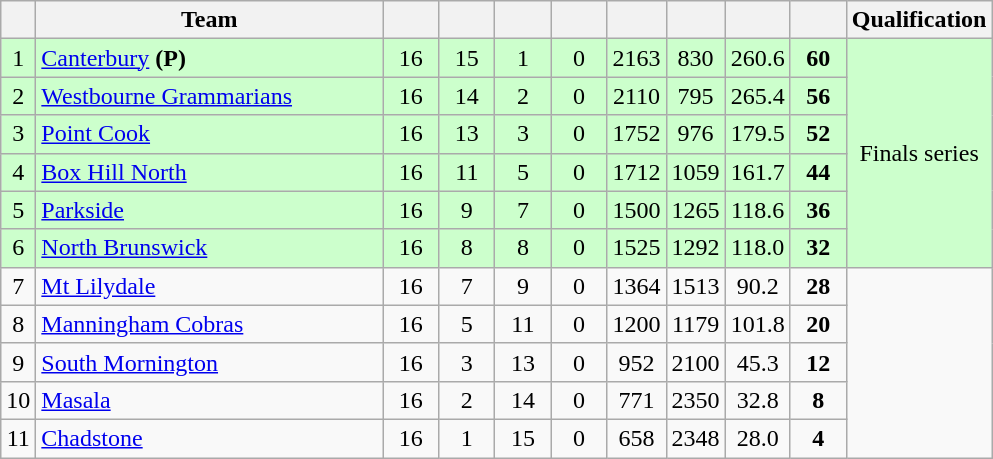<table class="wikitable" style="text-align:center; margin-bottom:0">
<tr>
<th style="width:10px"></th>
<th style="width:35%;">Team</th>
<th style="width:30px;"></th>
<th style="width:30px;"></th>
<th style="width:30px;"></th>
<th style="width:30px;"></th>
<th style="width:30px;"></th>
<th style="width:30px;"></th>
<th style="width:30px;"></th>
<th style="width:30px;"></th>
<th>Qualification</th>
</tr>
<tr style="background:#ccffcc;">
<td>1</td>
<td style="text-align:left;"><a href='#'>Canterbury</a> <strong>(P)</strong></td>
<td>16</td>
<td>15</td>
<td>1</td>
<td>0</td>
<td>2163</td>
<td>830</td>
<td>260.6</td>
<td><strong>60</strong></td>
<td rowspan=6>Finals series</td>
</tr>
<tr style="background:#ccffcc;">
<td>2</td>
<td style="text-align:left;"><a href='#'>Westbourne Grammarians</a></td>
<td>16</td>
<td>14</td>
<td>2</td>
<td>0</td>
<td>2110</td>
<td>795</td>
<td>265.4</td>
<td><strong>56</strong></td>
</tr>
<tr style="background:#ccffcc;">
<td>3</td>
<td style="text-align:left;"><a href='#'>Point Cook</a></td>
<td>16</td>
<td>13</td>
<td>3</td>
<td>0</td>
<td>1752</td>
<td>976</td>
<td>179.5</td>
<td><strong>52</strong></td>
</tr>
<tr style="background:#ccffcc;">
<td>4</td>
<td style="text-align:left;"><a href='#'>Box Hill North</a></td>
<td>16</td>
<td>11</td>
<td>5</td>
<td>0</td>
<td>1712</td>
<td>1059</td>
<td>161.7</td>
<td><strong>44</strong></td>
</tr>
<tr style="background:#ccffcc;">
<td>5</td>
<td style="text-align:left;"><a href='#'>Parkside</a></td>
<td>16</td>
<td>9</td>
<td>7</td>
<td>0</td>
<td>1500</td>
<td>1265</td>
<td>118.6</td>
<td><strong>36</strong></td>
</tr>
<tr style="background:#ccffcc;">
<td>6</td>
<td style="text-align:left;"><a href='#'>North Brunswick</a></td>
<td>16</td>
<td>8</td>
<td>8</td>
<td>0</td>
<td>1525</td>
<td>1292</td>
<td>118.0</td>
<td><strong>32</strong></td>
</tr>
<tr>
<td>7</td>
<td style="text-align:left;"><a href='#'>Mt Lilydale</a></td>
<td>16</td>
<td>7</td>
<td>9</td>
<td>0</td>
<td>1364</td>
<td>1513</td>
<td>90.2</td>
<td><strong>28</strong></td>
</tr>
<tr>
<td>8</td>
<td style="text-align:left;"><a href='#'>Manningham Cobras</a></td>
<td>16</td>
<td>5</td>
<td>11</td>
<td>0</td>
<td>1200</td>
<td>1179</td>
<td>101.8</td>
<td><strong>20</strong></td>
</tr>
<tr>
<td>9</td>
<td style="text-align:left;"><a href='#'>South Mornington</a></td>
<td>16</td>
<td>3</td>
<td>13</td>
<td>0</td>
<td>952</td>
<td>2100</td>
<td>45.3</td>
<td><strong>12</strong></td>
</tr>
<tr>
<td>10</td>
<td style="text-align:left;"><a href='#'>Masala</a></td>
<td>16</td>
<td>2</td>
<td>14</td>
<td>0</td>
<td>771</td>
<td>2350</td>
<td>32.8</td>
<td><strong>8</strong></td>
</tr>
<tr>
<td>11</td>
<td style="text-align:left;"><a href='#'>Chadstone</a></td>
<td>16</td>
<td>1</td>
<td>15</td>
<td>0</td>
<td>658</td>
<td>2348</td>
<td>28.0</td>
<td><strong>4</strong></td>
</tr>
</table>
